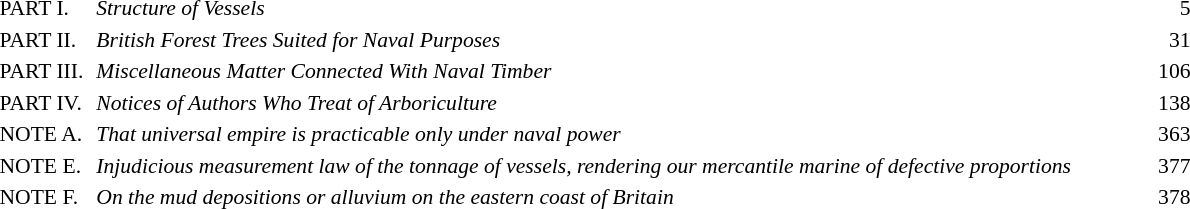<table class="plainrowheaders" style="font-size:90%;border:0;width:800px;margin:30px 20px;">
<tr>
<td scope="row">PART I.</td>
<td><em>Structure of Vessels</em></td>
<td style="text-align:right">5</td>
</tr>
<tr>
<td scope="row">PART II.</td>
<td><em>British Forest Trees Suited for Naval Purposes</em></td>
<td style="text-align:right">31</td>
</tr>
<tr>
<td scope="row">PART III.</td>
<td><em>Miscellaneous Matter Connected With Naval Timber</em></td>
<td style="text-align:right">106</td>
</tr>
<tr>
<td scope="row">PART IV.</td>
<td><em>Notices of Authors Who Treat of Arboriculture</em></td>
<td style="text-align:right">138</td>
</tr>
<tr>
<td scope="row">NOTE A.</td>
<td><em>That universal empire is practicable only under naval power</em></td>
<td style="text-align:right">363</td>
</tr>
<tr>
<td scope="row">NOTE E.</td>
<td><em>Injudicious measurement law of the tonnage of vessels, rendering our mercantile marine of defective proportions</em></td>
<td style="text-align:right">377</td>
</tr>
<tr>
<td scope="row">NOTE F.</td>
<td><em>On the mud depositions or alluvium on the eastern coast of Britain</em></td>
<td style="text-align:right">378</td>
</tr>
</table>
